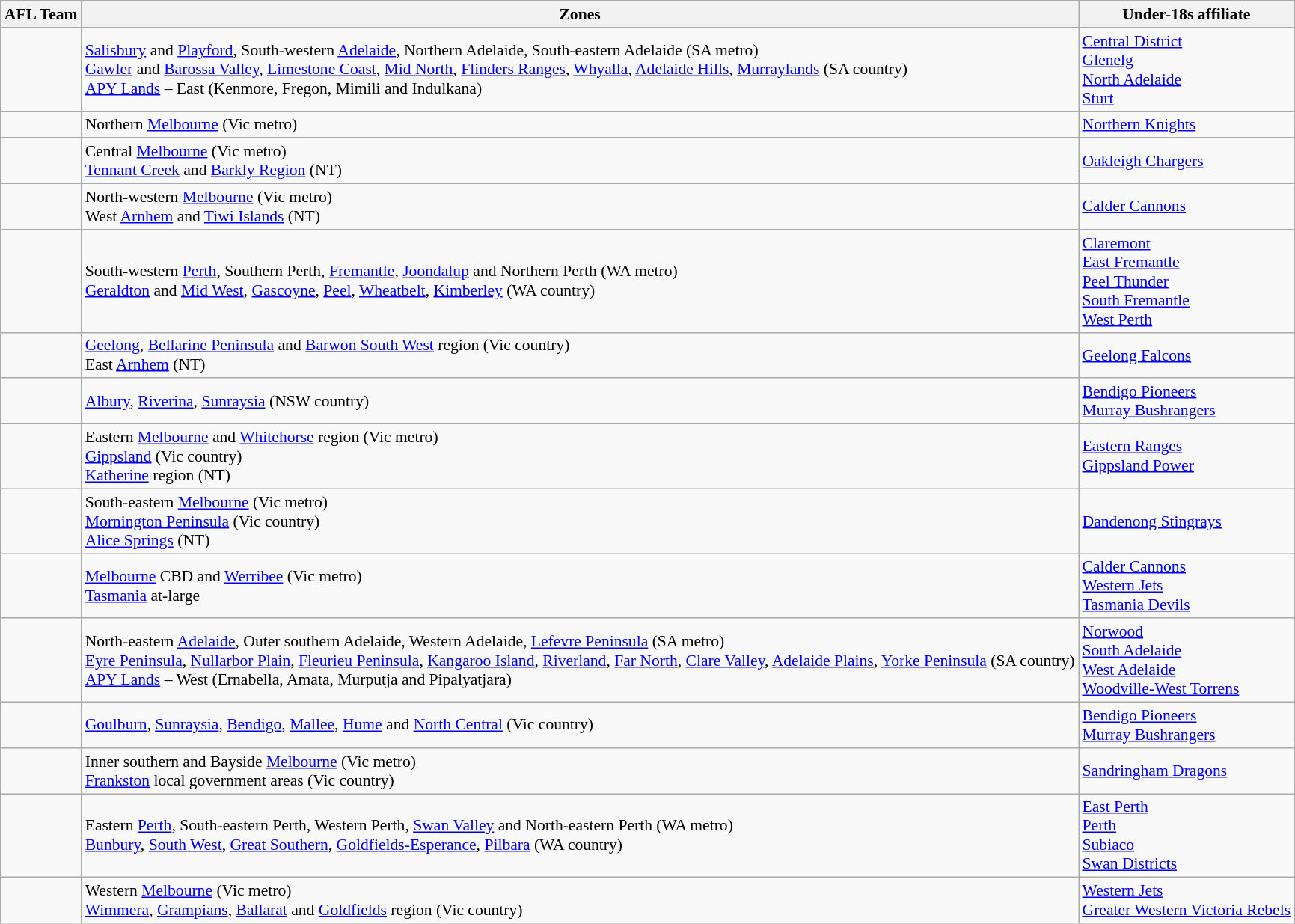<table class="wikitable" style="font-size:90%; text-align:left">
<tr>
<th>AFL Team</th>
<th>Zones</th>
<th>Under-18s affiliate</th>
</tr>
<tr>
<td></td>
<td><a href='#'>Salisbury</a> and <a href='#'>Playford</a>, South-western <a href='#'>Adelaide</a>, Northern Adelaide, South-eastern Adelaide (SA metro)<br><a href='#'>Gawler</a> and <a href='#'>Barossa Valley</a>, <a href='#'>Limestone Coast</a>, <a href='#'>Mid North</a>, <a href='#'>Flinders Ranges</a>, <a href='#'>Whyalla</a>, <a href='#'>Adelaide Hills</a>, <a href='#'>Murraylands</a> (SA country)<br><a href='#'>APY Lands</a> – East (Kenmore, Fregon, Mimili and Indulkana)</td>
<td><a href='#'>Central District</a><br><a href='#'>Glenelg</a><br><a href='#'>North Adelaide</a><br><a href='#'>Sturt</a><br></td>
</tr>
<tr>
<td></td>
<td>Northern <a href='#'>Melbourne</a> (Vic metro)</td>
<td><a href='#'>Northern Knights</a></td>
</tr>
<tr>
<td></td>
<td>Central <a href='#'>Melbourne</a> (Vic metro)<br><a href='#'>Tennant Creek</a> and <a href='#'>Barkly Region</a> (NT)</td>
<td><a href='#'>Oakleigh Chargers</a></td>
</tr>
<tr>
<td></td>
<td>North-western <a href='#'>Melbourne</a> (Vic metro)<br>West <a href='#'>Arnhem</a> and <a href='#'>Tiwi Islands</a> (NT)</td>
<td><a href='#'>Calder Cannons</a></td>
</tr>
<tr>
<td></td>
<td>South-western <a href='#'>Perth</a>, Southern Perth, <a href='#'>Fremantle</a>, <a href='#'>Joondalup</a> and Northern Perth (WA metro)<br> <a href='#'>Geraldton</a> and <a href='#'>Mid West</a>, <a href='#'>Gascoyne</a>, <a href='#'>Peel</a>, <a href='#'>Wheatbelt</a>, <a href='#'>Kimberley</a> (WA country)</td>
<td><a href='#'>Claremont</a><br><a href='#'>East Fremantle</a><br><a href='#'>Peel Thunder</a><br><a href='#'>South Fremantle</a><br><a href='#'>West Perth</a></td>
</tr>
<tr>
<td></td>
<td><a href='#'>Geelong</a>, <a href='#'>Bellarine Peninsula</a> and <a href='#'>Barwon South West</a> region (Vic country)<br>East <a href='#'>Arnhem</a> (NT)</td>
<td><a href='#'>Geelong Falcons</a></td>
</tr>
<tr>
<td></td>
<td><a href='#'>Albury</a>, <a href='#'>Riverina</a>, <a href='#'>Sunraysia</a> (NSW country)</td>
<td><a href='#'>Bendigo Pioneers</a><br><a href='#'>Murray Bushrangers</a></td>
</tr>
<tr>
<td></td>
<td>Eastern <a href='#'>Melbourne</a> and <a href='#'>Whitehorse</a> region (Vic metro)<br><a href='#'>Gippsland</a> (Vic country)<br><a href='#'>Katherine</a> region (NT)</td>
<td><a href='#'>Eastern Ranges</a><br><a href='#'>Gippsland Power</a></td>
</tr>
<tr>
<td></td>
<td>South-eastern <a href='#'>Melbourne</a> (Vic metro)<br><a href='#'>Mornington Peninsula</a> (Vic country)<br><a href='#'>Alice Springs</a> (NT)</td>
<td><a href='#'>Dandenong Stingrays</a></td>
</tr>
<tr>
<td></td>
<td><a href='#'>Melbourne</a> CBD and <a href='#'>Werribee</a> (Vic metro)<br><a href='#'>Tasmania</a> at-large</td>
<td><a href='#'>Calder Cannons</a><br><a href='#'>Western Jets</a><br><a href='#'>Tasmania Devils</a></td>
</tr>
<tr>
<td></td>
<td>North-eastern <a href='#'>Adelaide</a>, Outer southern Adelaide, Western Adelaide, <a href='#'>Lefevre Peninsula</a> (SA metro)<br><a href='#'>Eyre Peninsula</a>, <a href='#'>Nullarbor Plain</a>, <a href='#'>Fleurieu Peninsula</a>, <a href='#'>Kangaroo Island</a>, <a href='#'>Riverland</a>, <a href='#'>Far North</a>, <a href='#'>Clare Valley</a>, <a href='#'>Adelaide Plains</a>, <a href='#'>Yorke Peninsula</a> (SA country)<br><a href='#'>APY Lands</a> – West (Ernabella, Amata, Murputja and Pipalyatjara)</td>
<td><a href='#'>Norwood</a><br><a href='#'>South Adelaide</a><br><a href='#'>West Adelaide</a><br><a href='#'>Woodville-West Torrens</a></td>
</tr>
<tr>
<td></td>
<td><a href='#'>Goulburn</a>, <a href='#'>Sunraysia</a>, <a href='#'>Bendigo</a>, <a href='#'>Mallee</a>, <a href='#'>Hume</a> and <a href='#'>North Central</a> (Vic country)</td>
<td><a href='#'>Bendigo Pioneers</a><br><a href='#'>Murray Bushrangers</a></td>
</tr>
<tr>
<td></td>
<td>Inner southern and Bayside <a href='#'>Melbourne</a> (Vic metro)<br><a href='#'>Frankston</a> local government areas (Vic country)</td>
<td><a href='#'>Sandringham Dragons</a></td>
</tr>
<tr>
<td></td>
<td>Eastern <a href='#'>Perth</a>, South-eastern Perth, Western Perth, <a href='#'>Swan Valley</a> and North-eastern Perth (WA metro)<br><a href='#'>Bunbury</a>, <a href='#'>South West</a>, <a href='#'>Great Southern</a>, <a href='#'>Goldfields-Esperance</a>, <a href='#'>Pilbara</a> (WA country)</td>
<td><a href='#'>East Perth</a><br><a href='#'>Perth</a><br><a href='#'>Subiaco</a><br><a href='#'>Swan Districts</a></td>
</tr>
<tr>
<td></td>
<td>Western <a href='#'>Melbourne</a> (Vic metro)<br><a href='#'>Wimmera</a>, <a href='#'>Grampians</a>, <a href='#'>Ballarat</a> and <a href='#'>Goldfields</a> region  (Vic country)</td>
<td><a href='#'>Western Jets</a><br><a href='#'>Greater Western Victoria Rebels</a></td>
</tr>
</table>
